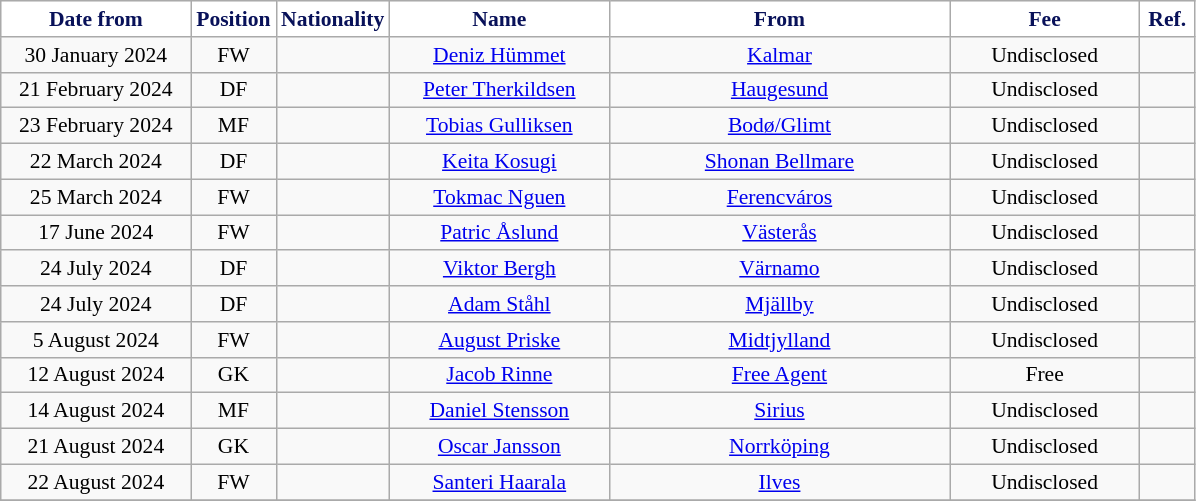<table class="wikitable" style="text-align:center; font-size:90%; ">
<tr>
<th style="background:#FFFFFF; color:#081159; width:120px;">Date from</th>
<th style="background:#FFFFFF; color:#081159; width:50px;">Position</th>
<th style="background:#FFFFFF; color:#081159; width:50px;">Nationality</th>
<th style="background:#FFFFFF; color:#081159; width:140px;">Name</th>
<th style="background:#FFFFFF; color:#081159; width:220px;">From</th>
<th style="background:#FFFFFF; color:#081159; width:120px;">Fee</th>
<th style="background:#FFFFFF; color:#081159; width:30px;">Ref.</th>
</tr>
<tr>
<td>30 January 2024</td>
<td>FW</td>
<td></td>
<td><a href='#'>Deniz Hümmet</a></td>
<td> <a href='#'>Kalmar</a></td>
<td>Undisclosed</td>
<td></td>
</tr>
<tr>
<td>21 February 2024</td>
<td>DF</td>
<td></td>
<td><a href='#'>Peter Therkildsen</a></td>
<td> <a href='#'>Haugesund</a></td>
<td>Undisclosed</td>
<td></td>
</tr>
<tr>
<td>23 February 2024</td>
<td>MF</td>
<td></td>
<td><a href='#'>Tobias Gulliksen</a></td>
<td> <a href='#'>Bodø/Glimt</a></td>
<td>Undisclosed</td>
<td></td>
</tr>
<tr>
<td>22 March 2024</td>
<td>DF</td>
<td></td>
<td><a href='#'>Keita Kosugi</a></td>
<td> <a href='#'>Shonan Bellmare</a></td>
<td>Undisclosed</td>
<td></td>
</tr>
<tr>
<td>25 March 2024</td>
<td>FW</td>
<td></td>
<td><a href='#'>Tokmac Nguen</a></td>
<td> <a href='#'>Ferencváros</a></td>
<td>Undisclosed</td>
<td></td>
</tr>
<tr>
<td>17 June 2024</td>
<td>FW</td>
<td></td>
<td><a href='#'>Patric Åslund</a></td>
<td> <a href='#'>Västerås</a></td>
<td>Undisclosed</td>
<td></td>
</tr>
<tr>
<td>24 July 2024</td>
<td>DF</td>
<td></td>
<td><a href='#'>Viktor Bergh</a></td>
<td> <a href='#'>Värnamo</a></td>
<td>Undisclosed</td>
<td></td>
</tr>
<tr>
<td>24 July 2024</td>
<td>DF</td>
<td></td>
<td><a href='#'>Adam Ståhl</a></td>
<td> <a href='#'>Mjällby</a></td>
<td>Undisclosed</td>
<td></td>
</tr>
<tr>
<td>5 August 2024</td>
<td>FW</td>
<td></td>
<td><a href='#'>August Priske</a></td>
<td> <a href='#'>Midtjylland</a></td>
<td>Undisclosed</td>
<td></td>
</tr>
<tr>
<td>12 August 2024</td>
<td>GK</td>
<td></td>
<td><a href='#'>Jacob Rinne</a></td>
<td><a href='#'>Free Agent</a></td>
<td>Free</td>
<td></td>
</tr>
<tr>
<td>14 August 2024</td>
<td>MF</td>
<td></td>
<td><a href='#'>Daniel Stensson</a></td>
<td> <a href='#'>Sirius</a></td>
<td>Undisclosed</td>
<td></td>
</tr>
<tr>
<td>21 August 2024</td>
<td>GK</td>
<td></td>
<td><a href='#'>Oscar Jansson</a></td>
<td> <a href='#'>Norrköping</a></td>
<td>Undisclosed</td>
<td></td>
</tr>
<tr>
<td>22 August 2024</td>
<td>FW</td>
<td></td>
<td><a href='#'>Santeri Haarala</a></td>
<td> <a href='#'>Ilves</a></td>
<td>Undisclosed</td>
<td></td>
</tr>
<tr>
</tr>
</table>
